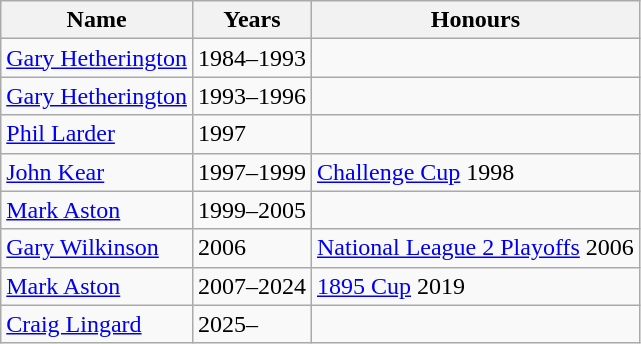<table class="wikitable sortable">
<tr rank>
<th>Name</th>
<th>Years</th>
<th>Honours</th>
</tr>
<tr>
<td><a href='#'>Gary Hetherington</a></td>
<td>1984–1993</td>
<td></td>
</tr>
<tr>
<td><a href='#'>Gary Hetherington</a></td>
<td>1993–1996</td>
<td></td>
</tr>
<tr>
<td><a href='#'>Phil Larder</a></td>
<td>1997</td>
<td></td>
</tr>
<tr>
<td><a href='#'>John Kear</a></td>
<td>1997–1999</td>
<td><a href='#'>Challenge Cup</a> 1998</td>
</tr>
<tr>
<td><a href='#'>Mark Aston</a></td>
<td>1999–2005</td>
<td></td>
</tr>
<tr>
<td><a href='#'>Gary Wilkinson</a></td>
<td>2006</td>
<td><a href='#'>National League 2 Playoffs</a> 2006</td>
</tr>
<tr>
<td><a href='#'>Mark Aston</a></td>
<td>2007–2024</td>
<td><a href='#'>1895 Cup</a> 2019</td>
</tr>
<tr>
<td><a href='#'>Craig Lingard</a></td>
<td>2025–</td>
<td></td>
</tr>
</table>
